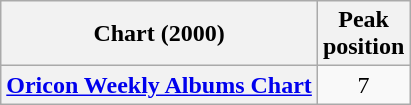<table class="wikitable plainrowheaders">
<tr>
<th>Chart (2000)</th>
<th>Peak<br>position</th>
</tr>
<tr>
<th scope="row"><a href='#'>Oricon Weekly Albums Chart</a></th>
<td style="text-align:center;">7</td>
</tr>
</table>
